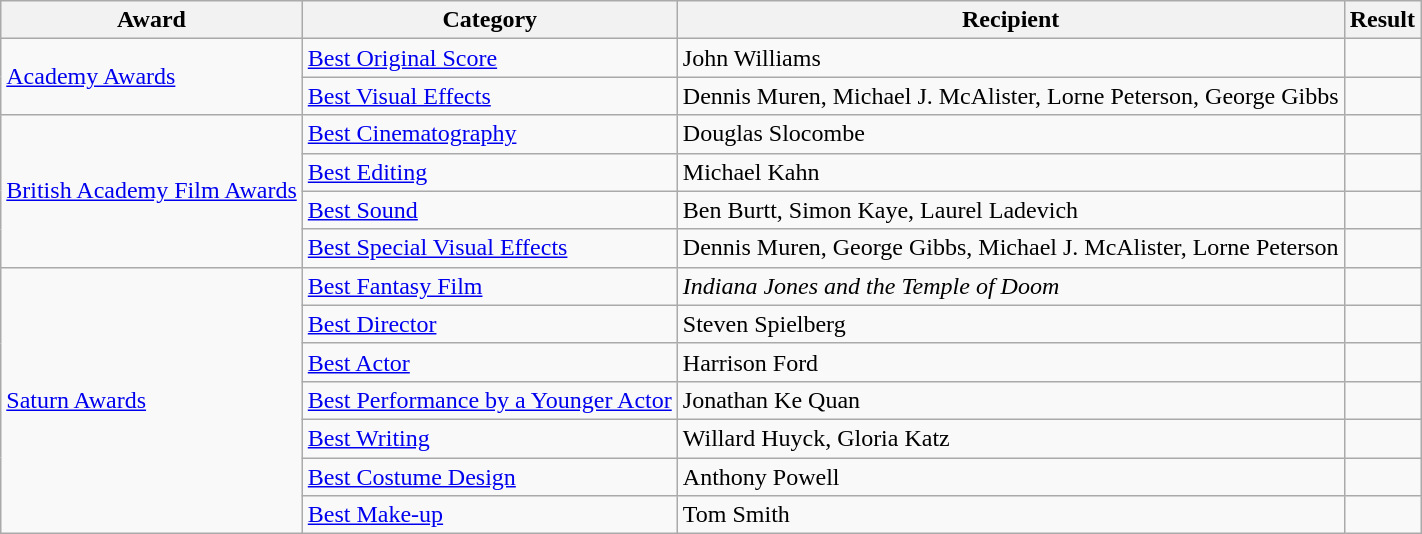<table class="wikitable plainrowheaders sortable">
<tr>
<th scope="col">Award</th>
<th scope="col">Category</th>
<th scope="col">Recipient</th>
<th scope="col">Result</th>
</tr>
<tr>
<td rowspan="2"><a href='#'>Academy Awards</a></td>
<td><a href='#'>Best Original Score</a></td>
<td>John Williams</td>
<td></td>
</tr>
<tr>
<td><a href='#'>Best Visual Effects</a></td>
<td>Dennis Muren, Michael J. McAlister, Lorne Peterson, George Gibbs</td>
<td></td>
</tr>
<tr>
<td rowspan="4"><a href='#'>British Academy Film Awards</a></td>
<td><a href='#'>Best Cinematography</a></td>
<td>Douglas Slocombe</td>
<td></td>
</tr>
<tr>
<td><a href='#'>Best Editing</a></td>
<td>Michael Kahn</td>
<td></td>
</tr>
<tr>
<td><a href='#'>Best Sound</a></td>
<td>Ben Burtt, Simon Kaye, Laurel Ladevich</td>
<td></td>
</tr>
<tr>
<td><a href='#'>Best Special Visual Effects</a></td>
<td>Dennis Muren, George Gibbs, Michael J. McAlister, Lorne Peterson</td>
<td></td>
</tr>
<tr>
<td rowspan="7"><a href='#'>Saturn Awards</a></td>
<td><a href='#'>Best Fantasy Film</a></td>
<td><em>Indiana Jones and the Temple of Doom</em></td>
<td></td>
</tr>
<tr>
<td><a href='#'>Best Director</a></td>
<td>Steven Spielberg</td>
<td></td>
</tr>
<tr>
<td><a href='#'>Best Actor</a></td>
<td>Harrison Ford</td>
<td></td>
</tr>
<tr>
<td><a href='#'>Best Performance by a Younger Actor</a></td>
<td>Jonathan Ke Quan</td>
<td></td>
</tr>
<tr>
<td><a href='#'>Best Writing</a></td>
<td>Willard Huyck, Gloria Katz</td>
<td></td>
</tr>
<tr>
<td><a href='#'>Best Costume Design</a></td>
<td>Anthony Powell</td>
<td></td>
</tr>
<tr>
<td><a href='#'>Best Make-up</a></td>
<td>Tom Smith</td>
<td></td>
</tr>
</table>
